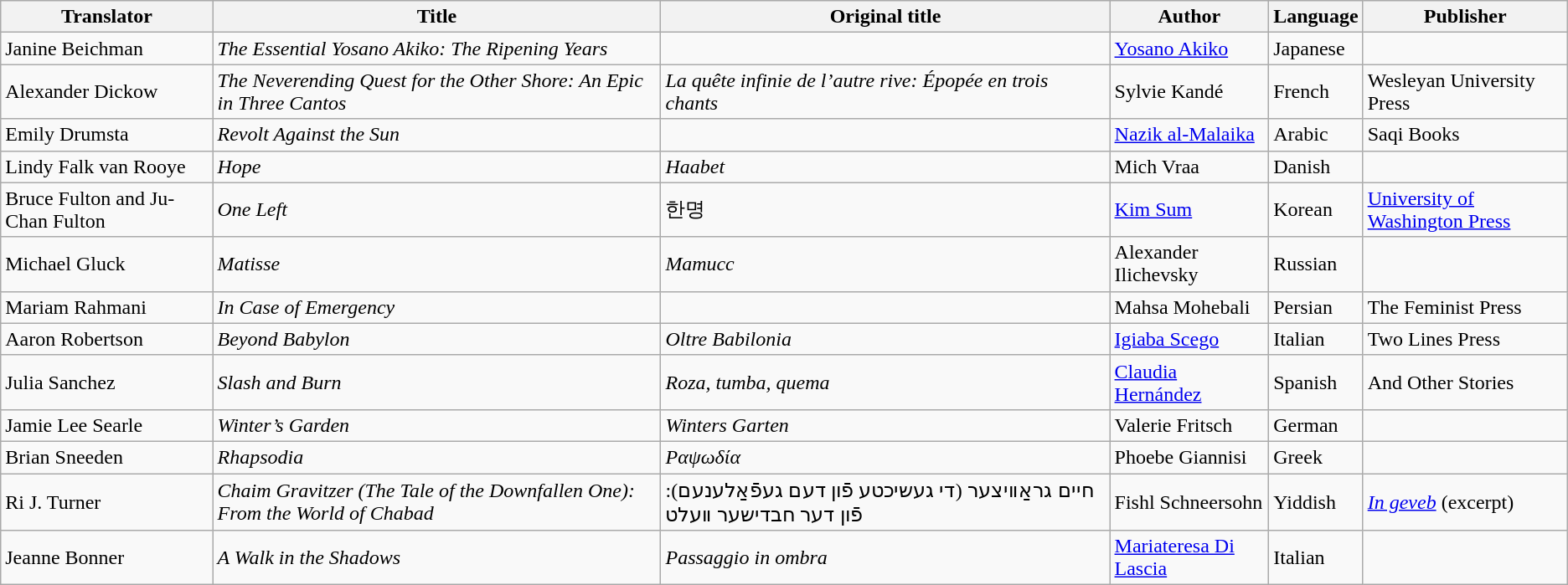<table class="wikitable sortable">
<tr>
<th>Translator</th>
<th>Title</th>
<th>Original title</th>
<th>Author</th>
<th>Language</th>
<th>Publisher</th>
</tr>
<tr>
<td>Janine Beichman</td>
<td><em>The Essential Yosano Akiko: The Ripening Years</em></td>
<td></td>
<td> <a href='#'>Yosano Akiko</a></td>
<td>Japanese</td>
<td></td>
</tr>
<tr>
<td>Alexander Dickow</td>
<td><em>The Neverending Quest for the Other Shore: An Epic in Three Cantos</em></td>
<td><em>La quête infinie de l’autre rive: Épopée en trois chants</em></td>
<td> Sylvie Kandé</td>
<td>French</td>
<td>Wesleyan University Press</td>
</tr>
<tr>
<td>Emily Drumsta</td>
<td><em>Revolt Against the Sun</em></td>
<td></td>
<td> <a href='#'>Nazik al-Malaika</a></td>
<td>Arabic</td>
<td>Saqi Books</td>
</tr>
<tr>
<td>Lindy Falk van Rooye</td>
<td><em>Hope</em></td>
<td><em>Haabet</em></td>
<td> Mich Vraa</td>
<td>Danish</td>
<td></td>
</tr>
<tr>
<td>Bruce Fulton and Ju-Chan Fulton</td>
<td><em>One Left</em></td>
<td>한명</td>
<td> <a href='#'>Kim Sum</a></td>
<td>Korean</td>
<td><a href='#'>University of Washington Press</a></td>
</tr>
<tr>
<td>Michael Gluck</td>
<td><em>Matisse</em></td>
<td><em>Матисс</em></td>
<td> Alexander Ilichevsky</td>
<td>Russian</td>
<td></td>
</tr>
<tr>
<td>Mariam Rahmani</td>
<td><em>In Case of Emergency</em></td>
<td></td>
<td> Mahsa Mohebali</td>
<td>Persian</td>
<td>The Feminist Press</td>
</tr>
<tr>
<td>Aaron Robertson</td>
<td><em>Beyond Babylon</em></td>
<td><em>Oltre Babilonia</em></td>
<td> <a href='#'>Igiaba Scego</a></td>
<td>Italian</td>
<td>Two Lines Press</td>
</tr>
<tr>
<td>Julia Sanchez</td>
<td><em>Slash and Burn</em></td>
<td><em>Roza, tumba, quema</em></td>
<td> <a href='#'>Claudia Hernández</a></td>
<td>Spanish</td>
<td>And Other Stories</td>
</tr>
<tr>
<td>Jamie Lee Searle</td>
<td><em>Winter’s Garden</em></td>
<td><em>Winters Garten</em></td>
<td> Valerie Fritsch</td>
<td>German</td>
<td></td>
</tr>
<tr>
<td>Brian Sneeden</td>
<td><em>Rhapsodia</em></td>
<td><em>Ραψωδία</em></td>
<td> Phoebe Giannisi</td>
<td>Greek</td>
<td></td>
</tr>
<tr>
<td>Ri J. Turner</td>
<td><em>Chaim Gravitzer (The Tale of the Downfallen One): From the World of Chabad</em></td>
<td>חיים גראַװיצער (די געשיכטע פֿון דעם געפֿאַלענעם): פֿון דער חבדישער װעלט</td>
<td> Fishl Schneersohn</td>
<td>Yiddish</td>
<td><em><a href='#'>In geveb</a></em> (excerpt)</td>
</tr>
<tr>
<td>Jeanne Bonner</td>
<td><em>A Walk in the Shadows</em></td>
<td><em>Passaggio in ombra</em></td>
<td> <a href='#'>Mariateresa Di Lascia</a></td>
<td>Italian</td>
<td></td>
</tr>
</table>
